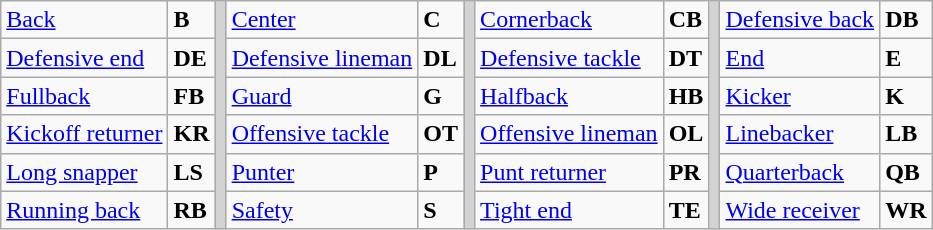<table class="wikitable">
<tr>
<td><a href='#'>Back</a></td>
<td><strong>B</strong></td>
<td rowSpan="6" style="background-color:lightgrey;"></td>
<td><a href='#'>Center</a></td>
<td><strong>C</strong></td>
<td rowSpan="6" style="background-color:lightgrey;"></td>
<td><a href='#'>Cornerback</a></td>
<td><strong>CB</strong></td>
<td rowSpan="6" style="background-color:lightgrey;"></td>
<td><a href='#'>Defensive back</a></td>
<td><strong>DB</strong></td>
</tr>
<tr>
<td><a href='#'>Defensive end</a></td>
<td><strong>DE</strong></td>
<td><a href='#'>Defensive lineman</a></td>
<td><strong>DL</strong></td>
<td><a href='#'>Defensive tackle</a></td>
<td><strong>DT</strong></td>
<td><a href='#'>End</a></td>
<td><strong>E</strong></td>
</tr>
<tr>
<td><a href='#'>Fullback</a></td>
<td><strong>FB</strong></td>
<td><a href='#'>Guard</a></td>
<td><strong>G</strong></td>
<td><a href='#'>Halfback</a></td>
<td><strong>HB</strong></td>
<td><a href='#'>Kicker</a></td>
<td><strong>K</strong></td>
</tr>
<tr>
<td><a href='#'>Kickoff returner</a></td>
<td><strong>KR</strong></td>
<td><a href='#'>Offensive tackle</a></td>
<td><strong>OT</strong></td>
<td><a href='#'>Offensive lineman</a></td>
<td><strong>OL</strong></td>
<td><a href='#'>Linebacker</a></td>
<td><strong>LB</strong></td>
</tr>
<tr>
<td><a href='#'>Long snapper</a></td>
<td><strong>LS</strong></td>
<td><a href='#'>Punter</a></td>
<td><strong>P</strong></td>
<td><a href='#'>Punt returner</a></td>
<td><strong>PR</strong></td>
<td><a href='#'>Quarterback</a></td>
<td><strong>QB</strong></td>
</tr>
<tr>
<td><a href='#'>Running back</a></td>
<td><strong>RB</strong></td>
<td><a href='#'>Safety</a></td>
<td><strong>S</strong></td>
<td><a href='#'>Tight end</a></td>
<td><strong>TE</strong></td>
<td><a href='#'>Wide receiver</a></td>
<td><strong>WR</strong></td>
</tr>
</table>
